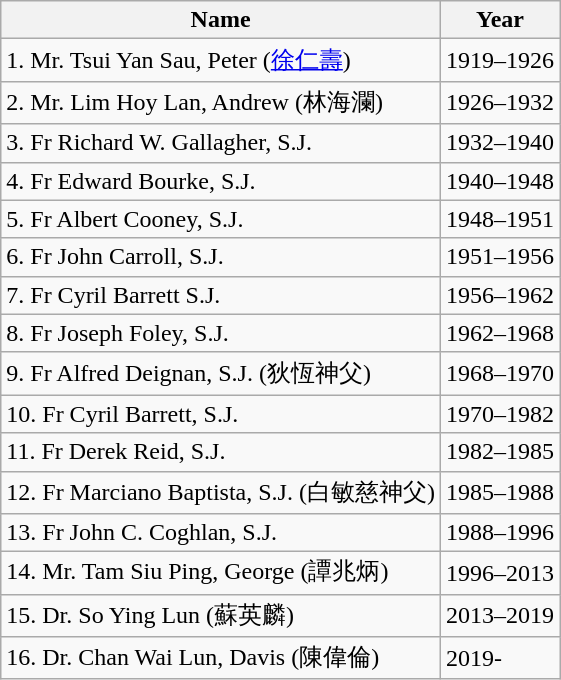<table class="wikitable">
<tr>
<th>Name</th>
<th>Year</th>
</tr>
<tr>
<td>1. Mr. Tsui Yan Sau, Peter (<a href='#'>徐仁壽</a>)</td>
<td>1919–1926</td>
</tr>
<tr>
<td>2. Mr. Lim Hoy Lan, Andrew (林海瀾)</td>
<td>1926–1932</td>
</tr>
<tr>
<td>3. Fr Richard W. Gallagher, S.J.</td>
<td>1932–1940</td>
</tr>
<tr>
<td>4. Fr Edward Bourke, S.J.</td>
<td>1940–1948</td>
</tr>
<tr>
<td>5. Fr Albert Cooney, S.J.</td>
<td>1948–1951</td>
</tr>
<tr>
<td>6. Fr John Carroll, S.J.</td>
<td>1951–1956</td>
</tr>
<tr>
<td>7. Fr Cyril Barrett S.J.</td>
<td>1956–1962</td>
</tr>
<tr>
<td>8. Fr Joseph Foley, S.J.</td>
<td>1962–1968</td>
</tr>
<tr>
<td>9. Fr Alfred Deignan, S.J. (狄恆神父)</td>
<td>1968–1970</td>
</tr>
<tr>
<td>10. Fr Cyril Barrett, S.J.</td>
<td>1970–1982</td>
</tr>
<tr>
<td>11. Fr Derek Reid, S.J.</td>
<td>1982–1985</td>
</tr>
<tr>
<td>12. Fr Marciano Baptista, S.J. (白敏慈神父)</td>
<td>1985–1988</td>
</tr>
<tr>
<td>13. Fr John C. Coghlan, S.J.</td>
<td>1988–1996</td>
</tr>
<tr>
<td>14. Mr. Tam Siu Ping, George (譚兆炳)</td>
<td>1996–2013</td>
</tr>
<tr>
<td>15. Dr. So Ying Lun (蘇英麟)</td>
<td>2013–2019</td>
</tr>
<tr>
<td>16. Dr. Chan Wai Lun, Davis (陳偉倫)</td>
<td>2019-</td>
</tr>
</table>
